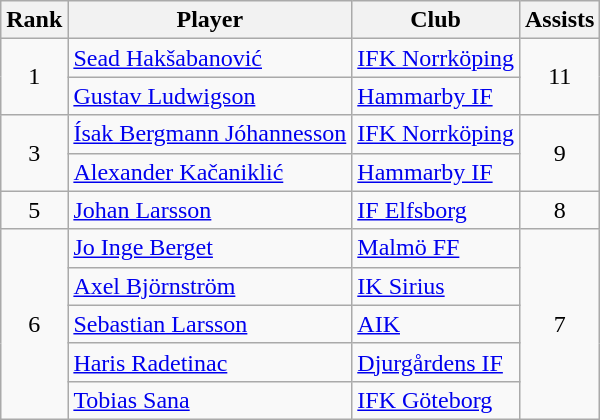<table class="wikitable" style="text-align:center">
<tr>
<th>Rank</th>
<th>Player</th>
<th>Club</th>
<th>Assists</th>
</tr>
<tr>
<td rowspan="2">1</td>
<td align="left"> <a href='#'>Sead Hakšabanović</a></td>
<td align="left"><a href='#'>IFK Norrköping</a></td>
<td rowspan="2">11</td>
</tr>
<tr>
<td align="left"> <a href='#'>Gustav Ludwigson</a></td>
<td align="left"><a href='#'>Hammarby IF</a></td>
</tr>
<tr>
<td rowspan="2">3</td>
<td align="left"> <a href='#'>Ísak Bergmann Jóhannesson</a></td>
<td align="left"><a href='#'>IFK Norrköping</a></td>
<td rowspan="2">9</td>
</tr>
<tr>
<td align="left"> <a href='#'>Alexander Kačaniklić</a></td>
<td align="left"><a href='#'>Hammarby IF</a></td>
</tr>
<tr>
<td>5</td>
<td align="left"> <a href='#'>Johan Larsson</a></td>
<td align="left"><a href='#'>IF Elfsborg</a></td>
<td>8</td>
</tr>
<tr>
<td rowspan="5">6</td>
<td align="left"> <a href='#'>Jo Inge Berget</a></td>
<td align="left"><a href='#'>Malmö FF</a></td>
<td rowspan="5">7</td>
</tr>
<tr>
<td align="left"> <a href='#'>Axel Björnström</a></td>
<td align="left"><a href='#'>IK Sirius</a></td>
</tr>
<tr>
<td align="left"> <a href='#'>Sebastian Larsson</a></td>
<td align="left"><a href='#'>AIK</a></td>
</tr>
<tr>
<td align="left"> <a href='#'>Haris Radetinac</a></td>
<td align="left"><a href='#'>Djurgårdens IF</a></td>
</tr>
<tr>
<td align="left"> <a href='#'>Tobias Sana</a></td>
<td align="left"><a href='#'>IFK Göteborg</a></td>
</tr>
</table>
